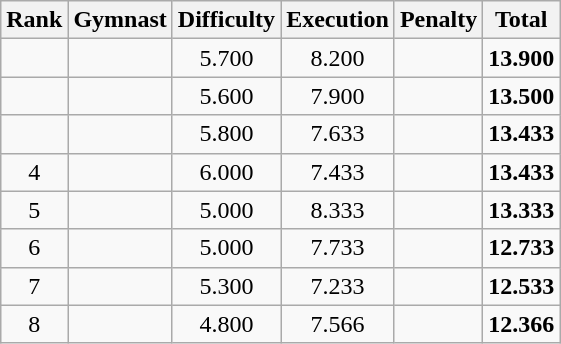<table class="wikitable sortable" style="text-align:center">
<tr>
<th>Rank</th>
<th>Gymnast</th>
<th>Difficulty</th>
<th>Execution</th>
<th>Penalty</th>
<th>Total</th>
</tr>
<tr>
<td></td>
<td align=left></td>
<td>5.700</td>
<td>8.200</td>
<td></td>
<td><strong>13.900</strong></td>
</tr>
<tr>
<td></td>
<td align=left></td>
<td>5.600</td>
<td>7.900</td>
<td></td>
<td><strong>13.500</strong></td>
</tr>
<tr>
<td></td>
<td align=left></td>
<td>5.800</td>
<td>7.633</td>
<td></td>
<td><strong>13.433</strong></td>
</tr>
<tr>
<td>4</td>
<td align=left></td>
<td>6.000</td>
<td>7.433</td>
<td></td>
<td><strong>13.433</strong></td>
</tr>
<tr>
<td>5</td>
<td align=left></td>
<td>5.000</td>
<td>8.333</td>
<td></td>
<td><strong>13.333</strong></td>
</tr>
<tr>
<td>6</td>
<td align=left></td>
<td>5.000</td>
<td>7.733</td>
<td></td>
<td><strong>12.733</strong></td>
</tr>
<tr>
<td>7</td>
<td align=left></td>
<td>5.300</td>
<td>7.233</td>
<td></td>
<td><strong>12.533</strong></td>
</tr>
<tr>
<td>8</td>
<td align=left></td>
<td>4.800</td>
<td>7.566</td>
<td></td>
<td><strong>12.366</strong></td>
</tr>
</table>
